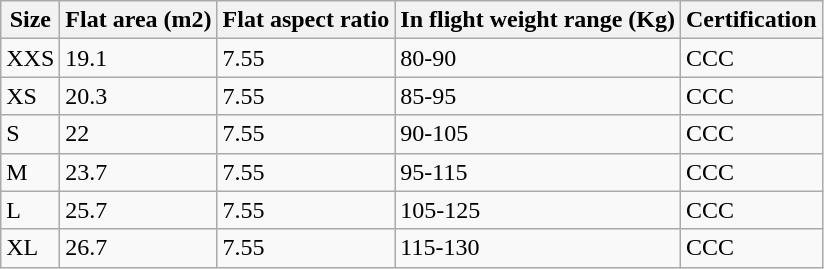<table class="wikitable">
<tr>
<th>Size</th>
<th>Flat area (m2)</th>
<th>Flat aspect ratio</th>
<th>In flight weight range (Kg)</th>
<th>Certification</th>
</tr>
<tr>
<td>XXS</td>
<td>19.1</td>
<td>7.55</td>
<td>80-90</td>
<td>CCC</td>
</tr>
<tr>
<td>XS</td>
<td>20.3</td>
<td>7.55</td>
<td>85-95</td>
<td>CCC</td>
</tr>
<tr>
<td>S</td>
<td>22</td>
<td>7.55</td>
<td>90-105</td>
<td>CCC</td>
</tr>
<tr>
<td>M</td>
<td>23.7</td>
<td>7.55</td>
<td>95-115</td>
<td>CCC</td>
</tr>
<tr>
<td>L</td>
<td>25.7</td>
<td>7.55</td>
<td>105-125</td>
<td>CCC</td>
</tr>
<tr>
<td>XL</td>
<td>26.7</td>
<td>7.55</td>
<td>115-130</td>
<td>CCC</td>
</tr>
</table>
